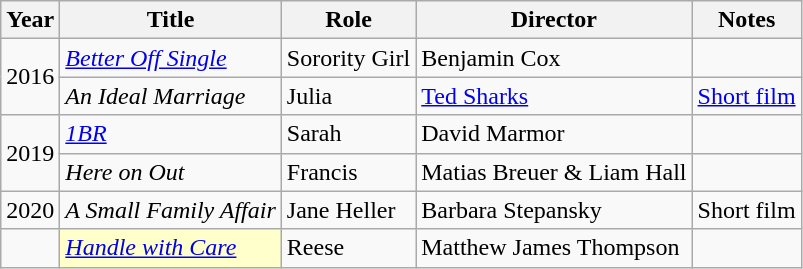<table class="wikitable sortable">
<tr>
<th>Year</th>
<th>Title</th>
<th>Role</th>
<th>Director</th>
<th>Notes</th>
</tr>
<tr>
<td rowspan="2">2016</td>
<td><em><a href='#'>Better Off Single</a></em></td>
<td>Sorority Girl</td>
<td>Benjamin Cox</td>
<td></td>
</tr>
<tr>
<td><em>An Ideal Marriage</em></td>
<td>Julia</td>
<td><a href='#'>Ted Sharks</a></td>
<td><a href='#'>Short film</a></td>
</tr>
<tr>
<td rowspan="2">2019</td>
<td><em><a href='#'>1BR</a></em></td>
<td>Sarah</td>
<td>David Marmor</td>
<td></td>
</tr>
<tr>
<td><em>Here on Out</em></td>
<td>Francis</td>
<td>Matias Breuer & Liam Hall</td>
<td></td>
</tr>
<tr>
<td>2020</td>
<td><em>A Small Family Affair</em></td>
<td>Jane Heller</td>
<td>Barbara Stepansky</td>
<td>Short film</td>
</tr>
<tr>
<td></td>
<td style="background:#FFFFCC;"><em><a href='#'>Handle with Care</a></em></td>
<td>Reese</td>
<td>Matthew James Thompson</td>
<td></td>
</tr>
</table>
